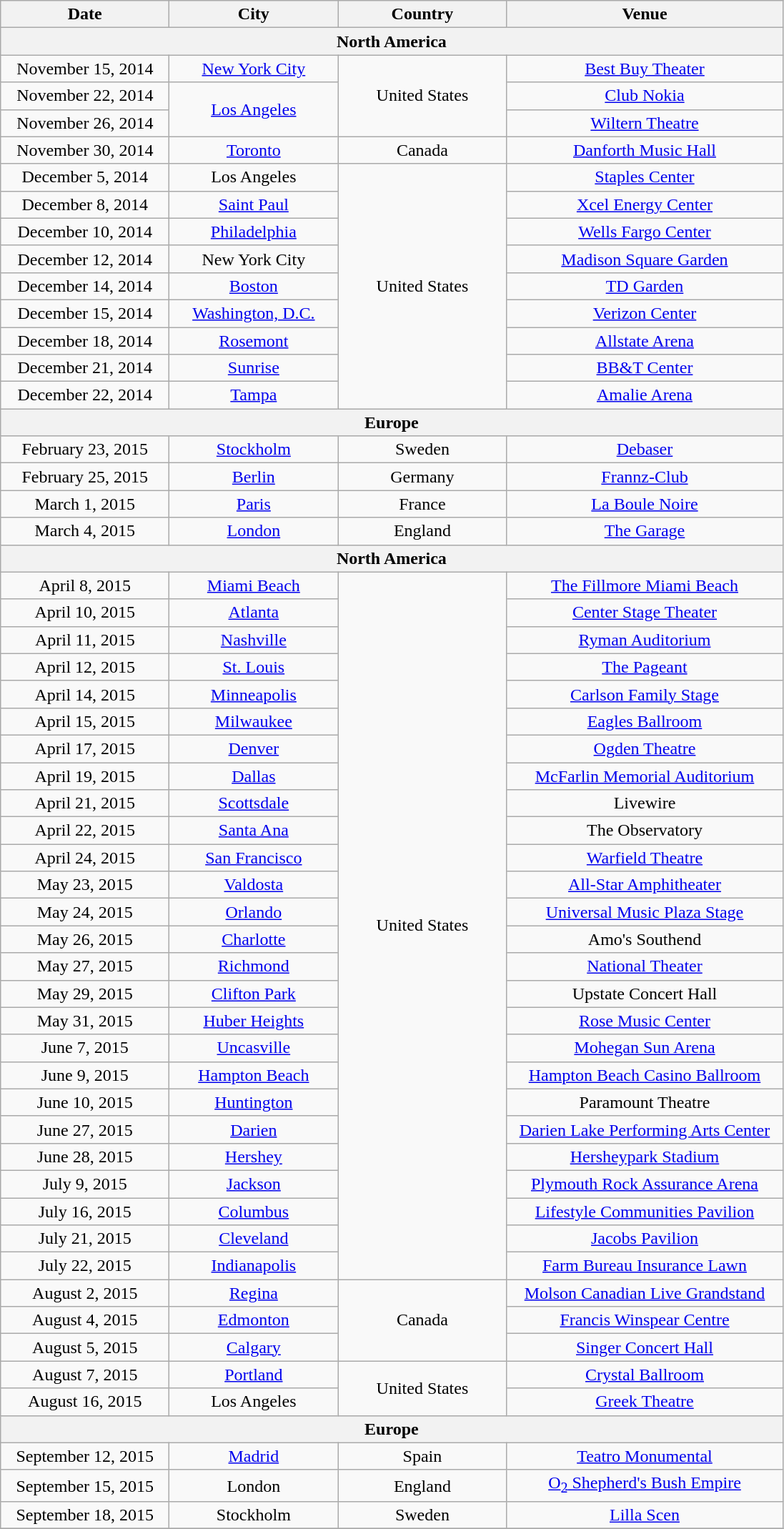<table class="wikitable" style="text-align:center;">
<tr>
<th style="width:150px;">Date</th>
<th style="width:150px;">City</th>
<th style="width:150px;">Country</th>
<th style="width:250px;">Venue</th>
</tr>
<tr>
<th colspan="4">North America</th>
</tr>
<tr>
<td>November 15, 2014</td>
<td><a href='#'>New York City</a></td>
<td rowspan="3">United States</td>
<td><a href='#'>Best Buy Theater</a></td>
</tr>
<tr>
<td>November 22, 2014</td>
<td rowspan="2"><a href='#'>Los Angeles</a></td>
<td><a href='#'>Club Nokia</a></td>
</tr>
<tr>
<td>November 26, 2014</td>
<td><a href='#'>Wiltern Theatre</a></td>
</tr>
<tr>
<td>November 30, 2014</td>
<td><a href='#'>Toronto</a></td>
<td>Canada</td>
<td><a href='#'>Danforth Music Hall</a></td>
</tr>
<tr>
<td>December 5, 2014</td>
<td>Los Angeles</td>
<td rowspan="9">United States</td>
<td><a href='#'>Staples Center</a></td>
</tr>
<tr>
<td>December 8, 2014</td>
<td><a href='#'>Saint Paul</a></td>
<td><a href='#'>Xcel Energy Center</a></td>
</tr>
<tr>
<td>December 10, 2014</td>
<td><a href='#'>Philadelphia</a></td>
<td><a href='#'>Wells Fargo Center</a></td>
</tr>
<tr>
<td>December 12, 2014</td>
<td>New York City</td>
<td><a href='#'>Madison Square Garden</a></td>
</tr>
<tr>
<td>December 14, 2014</td>
<td><a href='#'>Boston</a></td>
<td><a href='#'>TD Garden</a></td>
</tr>
<tr>
<td>December 15, 2014</td>
<td><a href='#'>Washington, D.C.</a></td>
<td><a href='#'>Verizon Center</a></td>
</tr>
<tr>
<td>December 18, 2014</td>
<td><a href='#'>Rosemont</a></td>
<td><a href='#'>Allstate Arena</a></td>
</tr>
<tr>
<td>December 21, 2014</td>
<td><a href='#'>Sunrise</a></td>
<td><a href='#'>BB&T Center</a></td>
</tr>
<tr>
<td>December 22, 2014</td>
<td><a href='#'>Tampa</a></td>
<td><a href='#'>Amalie Arena</a></td>
</tr>
<tr>
<th colspan="4">Europe</th>
</tr>
<tr>
<td>February 23, 2015</td>
<td><a href='#'>Stockholm</a></td>
<td>Sweden</td>
<td><a href='#'>Debaser</a></td>
</tr>
<tr>
<td>February 25, 2015</td>
<td><a href='#'>Berlin</a></td>
<td>Germany</td>
<td><a href='#'>Frannz-Club</a></td>
</tr>
<tr>
<td>March 1, 2015</td>
<td><a href='#'>Paris</a></td>
<td>France</td>
<td><a href='#'>La Boule Noire</a></td>
</tr>
<tr>
<td>March 4, 2015</td>
<td><a href='#'>London</a></td>
<td>England</td>
<td><a href='#'>The Garage</a></td>
</tr>
<tr>
<th colspan="4">North America</th>
</tr>
<tr>
<td>April 8, 2015</td>
<td><a href='#'>Miami Beach</a></td>
<td rowspan="26">United States</td>
<td><a href='#'>The Fillmore Miami Beach</a></td>
</tr>
<tr>
<td>April 10, 2015</td>
<td><a href='#'>Atlanta</a></td>
<td><a href='#'>Center Stage Theater</a></td>
</tr>
<tr>
<td>April 11, 2015</td>
<td><a href='#'>Nashville</a></td>
<td><a href='#'>Ryman Auditorium</a></td>
</tr>
<tr>
<td>April 12, 2015</td>
<td><a href='#'>St. Louis</a></td>
<td><a href='#'>The Pageant</a></td>
</tr>
<tr>
<td>April 14, 2015</td>
<td><a href='#'>Minneapolis</a></td>
<td><a href='#'>Carlson Family Stage</a></td>
</tr>
<tr>
<td>April 15, 2015</td>
<td><a href='#'>Milwaukee</a></td>
<td><a href='#'>Eagles Ballroom</a></td>
</tr>
<tr>
<td>April 17, 2015</td>
<td><a href='#'>Denver</a></td>
<td><a href='#'>Ogden Theatre</a></td>
</tr>
<tr>
<td>April 19, 2015</td>
<td><a href='#'>Dallas</a></td>
<td><a href='#'>McFarlin Memorial Auditorium</a></td>
</tr>
<tr>
<td>April 21, 2015</td>
<td><a href='#'>Scottsdale</a></td>
<td>Livewire</td>
</tr>
<tr>
<td>April 22, 2015</td>
<td><a href='#'>Santa Ana</a></td>
<td>The Observatory</td>
</tr>
<tr>
<td>April 24, 2015</td>
<td><a href='#'>San Francisco</a></td>
<td><a href='#'>Warfield Theatre</a></td>
</tr>
<tr>
<td>May 23, 2015</td>
<td><a href='#'>Valdosta</a></td>
<td><a href='#'>All-Star Amphitheater</a></td>
</tr>
<tr>
<td>May 24, 2015</td>
<td><a href='#'>Orlando</a></td>
<td><a href='#'>Universal Music Plaza Stage</a></td>
</tr>
<tr>
<td>May 26, 2015</td>
<td><a href='#'>Charlotte</a></td>
<td>Amo's Southend</td>
</tr>
<tr>
<td>May 27, 2015</td>
<td><a href='#'>Richmond</a></td>
<td><a href='#'>National Theater</a></td>
</tr>
<tr>
<td>May 29, 2015</td>
<td><a href='#'>Clifton Park</a></td>
<td>Upstate Concert Hall</td>
</tr>
<tr>
<td>May 31, 2015</td>
<td><a href='#'>Huber Heights</a></td>
<td><a href='#'>Rose Music Center</a></td>
</tr>
<tr>
<td>June 7, 2015</td>
<td><a href='#'>Uncasville</a></td>
<td><a href='#'>Mohegan Sun Arena</a></td>
</tr>
<tr>
<td>June 9, 2015</td>
<td><a href='#'>Hampton Beach</a></td>
<td><a href='#'>Hampton Beach Casino Ballroom</a></td>
</tr>
<tr>
<td>June 10, 2015</td>
<td><a href='#'>Huntington</a></td>
<td>Paramount Theatre</td>
</tr>
<tr>
<td>June 27, 2015</td>
<td><a href='#'>Darien</a></td>
<td><a href='#'>Darien Lake Performing Arts Center</a></td>
</tr>
<tr>
<td>June 28, 2015</td>
<td><a href='#'>Hershey</a></td>
<td><a href='#'>Hersheypark Stadium</a></td>
</tr>
<tr>
<td>July 9, 2015</td>
<td><a href='#'>Jackson</a></td>
<td><a href='#'>Plymouth Rock Assurance Arena</a></td>
</tr>
<tr>
<td>July 16, 2015</td>
<td><a href='#'>Columbus</a></td>
<td><a href='#'>Lifestyle Communities Pavilion</a></td>
</tr>
<tr>
<td>July 21, 2015</td>
<td><a href='#'>Cleveland</a></td>
<td><a href='#'>Jacobs Pavilion</a></td>
</tr>
<tr>
<td>July 22, 2015</td>
<td><a href='#'>Indianapolis</a></td>
<td><a href='#'>Farm Bureau Insurance Lawn</a></td>
</tr>
<tr>
<td>August 2, 2015</td>
<td><a href='#'>Regina</a></td>
<td rowspan="3">Canada</td>
<td><a href='#'>Molson Canadian Live Grandstand</a></td>
</tr>
<tr>
<td>August 4, 2015</td>
<td><a href='#'>Edmonton</a></td>
<td><a href='#'>Francis Winspear Centre</a></td>
</tr>
<tr>
<td>August 5, 2015</td>
<td><a href='#'>Calgary</a></td>
<td><a href='#'>Singer Concert Hall</a></td>
</tr>
<tr>
<td>August 7, 2015</td>
<td><a href='#'>Portland</a></td>
<td rowspan="2">United States</td>
<td><a href='#'>Crystal Ballroom</a></td>
</tr>
<tr>
<td>August 16, 2015</td>
<td>Los Angeles</td>
<td><a href='#'>Greek Theatre</a></td>
</tr>
<tr>
<th colspan="4">Europe</th>
</tr>
<tr>
<td>September 12, 2015</td>
<td><a href='#'>Madrid</a></td>
<td>Spain</td>
<td><a href='#'>Teatro Monumental</a></td>
</tr>
<tr>
<td>September 15, 2015</td>
<td>London</td>
<td>England</td>
<td><a href='#'>O<sub>2</sub> Shepherd's Bush Empire</a></td>
</tr>
<tr>
<td>September 18, 2015</td>
<td>Stockholm</td>
<td>Sweden</td>
<td><a href='#'>Lilla Scen</a></td>
</tr>
<tr>
</tr>
</table>
